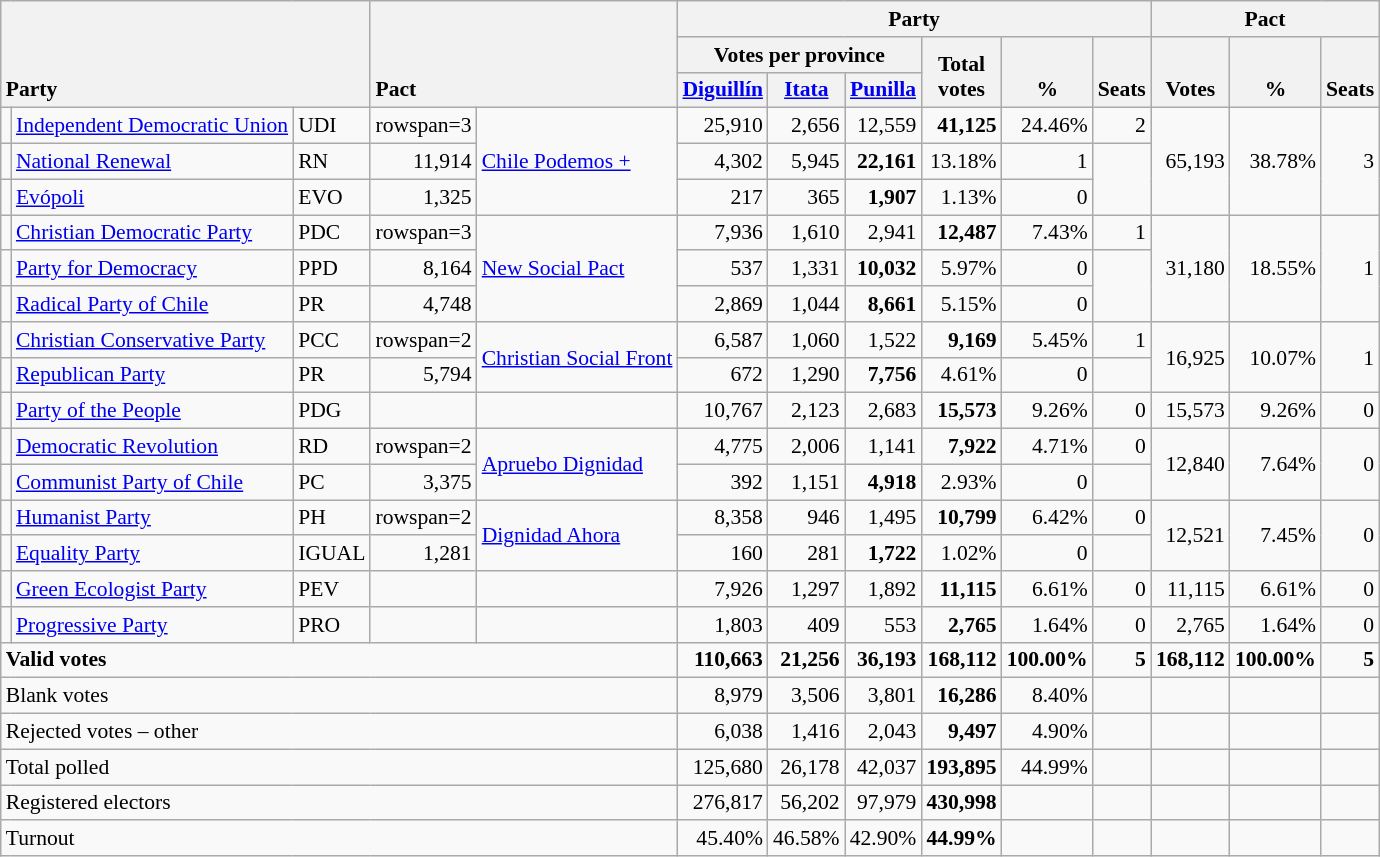<table class="wikitable" border="1" style="font-size:90%; text-align:right; white-space: nowrap;">
<tr>
<th style="text-align:left;" valign=bottom rowspan=3 colspan=3>Party</th>
<th style="text-align:left;" valign=bottom rowspan=3 colspan=2>Pact</th>
<th colspan=6>Party</th>
<th colspan=3>Pact</th>
</tr>
<tr>
<th colspan=3>Votes per province</th>
<th align=center valign=bottom rowspan=2 width="40">Total<br>votes</th>
<th align=center valign=bottom rowspan=2 width="40">%</th>
<th align=center valign=bottom rowspan=2>Seats</th>
<th align=center valign=bottom rowspan=2 width="40">Votes</th>
<th align=center valign=bottom rowspan=2 width="40">%</th>
<th align=center valign=bottom rowspan=2>Seats</th>
</tr>
<tr>
<th align=center valign=bottom width="40"><a href='#'>Diguillín</a></th>
<th align=center valign=bottom width="40"><a href='#'>Itata</a></th>
<th align=center valign=bottom width="40"><a href='#'>Punilla</a></th>
</tr>
<tr>
<td></td>
<td align=left><a href='#'>Independent Democratic Union</a></td>
<td align=left>UDI</td>
<td>rowspan=3 </td>
<td rowspan=3 align=left><a href='#'>Chile Podemos +</a></td>
<td>25,910</td>
<td>2,656</td>
<td>12,559</td>
<td><strong>41,125</strong></td>
<td>24.46%</td>
<td>2</td>
<td rowspan=3>65,193</td>
<td rowspan=3>38.78%</td>
<td rowspan=3>3</td>
</tr>
<tr>
<td></td>
<td align=left><a href='#'>National Renewal</a></td>
<td align=left>RN</td>
<td>11,914</td>
<td>4,302</td>
<td>5,945</td>
<td><strong>22,161</strong></td>
<td>13.18%</td>
<td>1</td>
</tr>
<tr>
<td></td>
<td align=left><a href='#'>Evópoli</a></td>
<td align=left>EVO</td>
<td>1,325</td>
<td>217</td>
<td>365</td>
<td><strong>1,907</strong></td>
<td>1.13%</td>
<td>0</td>
</tr>
<tr>
<td></td>
<td align=left><a href='#'>Christian Democratic Party</a></td>
<td align=left>PDC</td>
<td>rowspan=3 </td>
<td rowspan=3 align=left><a href='#'>New Social Pact</a></td>
<td>7,936</td>
<td>1,610</td>
<td>2,941</td>
<td><strong>12,487</strong></td>
<td>7.43%</td>
<td>1</td>
<td rowspan=3>31,180</td>
<td rowspan=3>18.55%</td>
<td rowspan=3>1</td>
</tr>
<tr>
<td></td>
<td align=left><a href='#'>Party for Democracy</a></td>
<td align=left>PPD</td>
<td>8,164</td>
<td>537</td>
<td>1,331</td>
<td><strong>10,032</strong></td>
<td>5.97%</td>
<td>0</td>
</tr>
<tr>
<td></td>
<td align=left><a href='#'>Radical Party of Chile</a></td>
<td align=left>PR</td>
<td>4,748</td>
<td>2,869</td>
<td>1,044</td>
<td><strong>8,661</strong></td>
<td>5.15%</td>
<td>0</td>
</tr>
<tr>
<td></td>
<td align=left><a href='#'>Christian Conservative Party</a></td>
<td align=left>PCC</td>
<td>rowspan=2 </td>
<td rowspan=2 align=left><a href='#'>Christian Social Front</a></td>
<td>6,587</td>
<td>1,060</td>
<td>1,522</td>
<td><strong>9,169</strong></td>
<td>5.45%</td>
<td>1</td>
<td rowspan=2>16,925</td>
<td rowspan=2>10.07%</td>
<td rowspan=2>1</td>
</tr>
<tr>
<td></td>
<td align=left><a href='#'>Republican Party</a></td>
<td align=left>PR</td>
<td>5,794</td>
<td>672</td>
<td>1,290</td>
<td><strong>7,756</strong></td>
<td>4.61%</td>
<td>0</td>
</tr>
<tr>
<td></td>
<td align=left><a href='#'>Party of the People</a></td>
<td align=left>PDG</td>
<td></td>
<td></td>
<td>10,767</td>
<td>2,123</td>
<td>2,683</td>
<td><strong>15,573</strong></td>
<td>9.26%</td>
<td>0</td>
<td>15,573</td>
<td>9.26%</td>
<td>0</td>
</tr>
<tr>
<td></td>
<td align=left><a href='#'>Democratic Revolution</a></td>
<td align=left>RD</td>
<td>rowspan=2 </td>
<td rowspan=2 align=left><a href='#'>Apruebo Dignidad</a></td>
<td>4,775</td>
<td>2,006</td>
<td>1,141</td>
<td><strong>7,922</strong></td>
<td>4.71%</td>
<td>0</td>
<td rowspan=2>12,840</td>
<td rowspan=2>7.64%</td>
<td rowspan=2>0</td>
</tr>
<tr>
<td></td>
<td align=left><a href='#'>Communist Party of Chile</a></td>
<td align=left>PC</td>
<td>3,375</td>
<td>392</td>
<td>1,151</td>
<td><strong>4,918</strong></td>
<td>2.93%</td>
<td>0</td>
</tr>
<tr>
<td></td>
<td align=left><a href='#'>Humanist Party</a></td>
<td align=left>PH</td>
<td>rowspan=2 </td>
<td rowspan=2 align=left><a href='#'>Dignidad Ahora</a></td>
<td>8,358</td>
<td>946</td>
<td>1,495</td>
<td><strong>10,799</strong></td>
<td>6.42%</td>
<td>0</td>
<td rowspan=2>12,521</td>
<td rowspan=2>7.45%</td>
<td rowspan=2>0</td>
</tr>
<tr>
<td></td>
<td align=left><a href='#'>Equality Party</a></td>
<td align=left>IGUAL</td>
<td>1,281</td>
<td>160</td>
<td>281</td>
<td><strong>1,722</strong></td>
<td>1.02%</td>
<td>0</td>
</tr>
<tr>
<td></td>
<td align=left><a href='#'>Green Ecologist Party</a></td>
<td align=left>PEV</td>
<td></td>
<td></td>
<td>7,926</td>
<td>1,297</td>
<td>1,892</td>
<td><strong>11,115</strong></td>
<td>6.61%</td>
<td>0</td>
<td>11,115</td>
<td>6.61%</td>
<td>0</td>
</tr>
<tr>
<td></td>
<td align=left><a href='#'>Progressive Party</a></td>
<td align=left>PRO</td>
<td></td>
<td></td>
<td>1,803</td>
<td>409</td>
<td>553</td>
<td><strong>2,765</strong></td>
<td>1.64%</td>
<td>0</td>
<td>2,765</td>
<td>1.64%</td>
<td>0</td>
</tr>
<tr style="font-weight:bold">
<td align=left colspan=5>Valid votes</td>
<td>110,663</td>
<td>21,256</td>
<td>36,193</td>
<td>168,112</td>
<td>100.00%</td>
<td>5</td>
<td>168,112</td>
<td>100.00%</td>
<td>5</td>
</tr>
<tr>
<td align=left colspan=5>Blank votes</td>
<td>8,979</td>
<td>3,506</td>
<td>3,801</td>
<td><strong>16,286</strong></td>
<td>8.40%</td>
<td></td>
<td></td>
<td></td>
<td></td>
</tr>
<tr>
<td align=left colspan=5>Rejected votes – other</td>
<td>6,038</td>
<td>1,416</td>
<td>2,043</td>
<td><strong>9,497</strong></td>
<td>4.90%</td>
<td></td>
<td></td>
<td></td>
<td></td>
</tr>
<tr>
<td align=left colspan=5>Total polled</td>
<td>125,680</td>
<td>26,178</td>
<td>42,037</td>
<td><strong>193,895</strong></td>
<td>44.99%</td>
<td></td>
<td></td>
<td></td>
<td></td>
</tr>
<tr>
<td align=left colspan=5>Registered electors</td>
<td>276,817</td>
<td>56,202</td>
<td>97,979</td>
<td><strong>430,998</strong></td>
<td></td>
<td></td>
<td></td>
<td></td>
<td></td>
</tr>
<tr>
<td align=left colspan=5>Turnout</td>
<td>45.40%</td>
<td>46.58%</td>
<td>42.90%</td>
<td><strong>44.99%</strong></td>
<td></td>
<td></td>
<td></td>
<td></td>
<td></td>
</tr>
</table>
